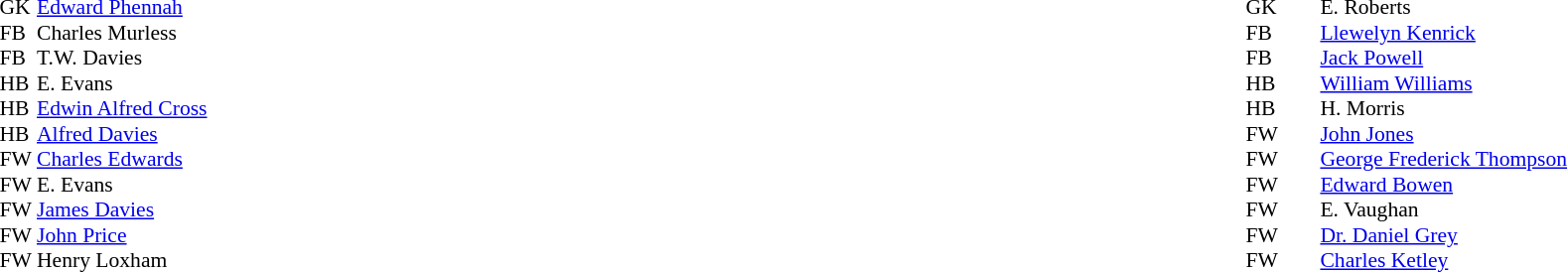<table style="width:100%">
<tr>
<td style="vertical-align:top;width:50%"><br><table style="font-size:90%" cellspacing="0" cellpadding="0">
<tr>
<th width=25></th>
</tr>
<tr>
<td>GK</td>
<td></td>
<td> <a href='#'>Edward Phennah</a></td>
</tr>
<tr>
<td>FB</td>
<td></td>
<td> Charles Murless</td>
</tr>
<tr>
<td>FB</td>
<td></td>
<td> T.W. Davies</td>
</tr>
<tr>
<td>HB</td>
<td></td>
<td> E. Evans</td>
</tr>
<tr>
<td>HB</td>
<td></td>
<td> <a href='#'>Edwin Alfred Cross</a></td>
</tr>
<tr>
<td>HB</td>
<td></td>
<td> <a href='#'>Alfred Davies</a></td>
</tr>
<tr>
<td>FW</td>
<td></td>
<td> <a href='#'>Charles Edwards</a></td>
</tr>
<tr>
<td>FW</td>
<td></td>
<td> E. Evans</td>
</tr>
<tr>
<td>FW</td>
<td></td>
<td> <a href='#'>James Davies</a></td>
</tr>
<tr>
<td>FW</td>
<td></td>
<td> <a href='#'>John Price</a></td>
</tr>
<tr>
<td>FW</td>
<td></td>
<td> Henry Loxham</td>
</tr>
</table>
</td>
<td style="vertical-align:top; width:50%"><br><table cellspacing="0" cellpadding="0" style="font-size:90%; margin:auto">
<tr>
<th width=25></th>
<th width=25></th>
</tr>
<tr>
<td>GK</td>
<td></td>
<td> E. Roberts</td>
</tr>
<tr>
<td>FB</td>
<td></td>
<td> <a href='#'>Llewelyn Kenrick</a></td>
</tr>
<tr>
<td>FB</td>
<td></td>
<td> <a href='#'>Jack Powell</a></td>
</tr>
<tr>
<td>HB</td>
<td></td>
<td> <a href='#'>William Williams</a></td>
</tr>
<tr>
<td>HB</td>
<td></td>
<td> H. Morris</td>
</tr>
<tr>
<td>FW</td>
<td></td>
<td> <a href='#'>John Jones</a></td>
</tr>
<tr>
<td>FW</td>
<td></td>
<td> <a href='#'>George Frederick Thompson</a></td>
</tr>
<tr>
<td>FW</td>
<td></td>
<td> <a href='#'>Edward Bowen</a></td>
</tr>
<tr>
<td>FW</td>
<td></td>
<td> E. Vaughan</td>
</tr>
<tr>
<td>FW</td>
<td></td>
<td> <a href='#'>Dr. Daniel Grey</a></td>
</tr>
<tr>
<td>FW</td>
<td></td>
<td> <a href='#'>Charles Ketley</a></td>
</tr>
</table>
</td>
</tr>
</table>
